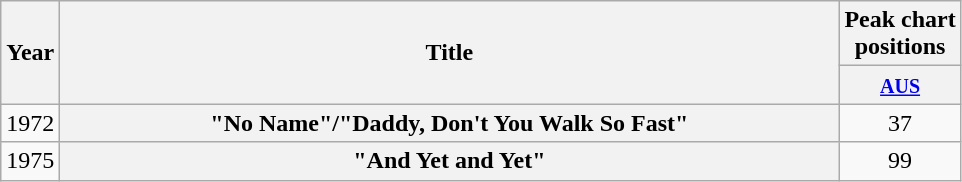<table class="wikitable plainrowheaders" style="text-align:center;" border="1">
<tr>
<th scope="col" rowspan="2">Year</th>
<th scope="col" rowspan="2" style="width:32em;">Title</th>
<th scope="col" colspan="1">Peak chart<br>positions</th>
</tr>
<tr>
<th scope="col" style="text-align:center;"><small><a href='#'>AUS</a></small><br></th>
</tr>
<tr>
<td>1972</td>
<th scope="row">"No Name"/"Daddy, Don't You Walk So Fast"</th>
<td style="text-align:center;">37</td>
</tr>
<tr>
<td>1975</td>
<th scope="row">"And Yet and Yet"</th>
<td style="text-align:center;">99</td>
</tr>
</table>
